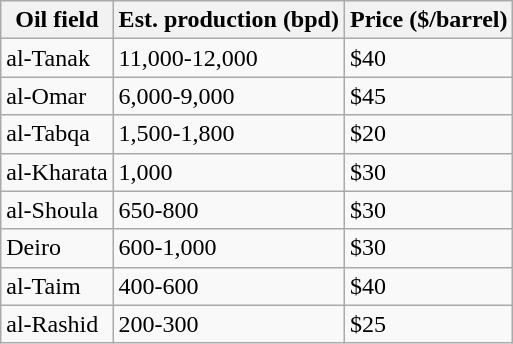<table class="wikitable sortable">
<tr>
<th>Oil field</th>
<th>Est. production (bpd)</th>
<th>Price ($/barrel)</th>
</tr>
<tr>
<td>al-Tanak</td>
<td>11,000-12,000</td>
<td>$40</td>
</tr>
<tr>
<td>al-Omar</td>
<td>6,000-9,000</td>
<td>$45</td>
</tr>
<tr>
<td>al-Tabqa</td>
<td>1,500-1,800</td>
<td>$20</td>
</tr>
<tr>
<td>al-Kharata</td>
<td>1,000</td>
<td>$30</td>
</tr>
<tr>
<td>al-Shoula</td>
<td>650-800</td>
<td>$30</td>
</tr>
<tr>
<td>Deiro</td>
<td>600-1,000</td>
<td>$30</td>
</tr>
<tr>
<td>al-Taim</td>
<td>400-600</td>
<td>$40</td>
</tr>
<tr>
<td>al-Rashid</td>
<td>200-300</td>
<td>$25</td>
</tr>
</table>
